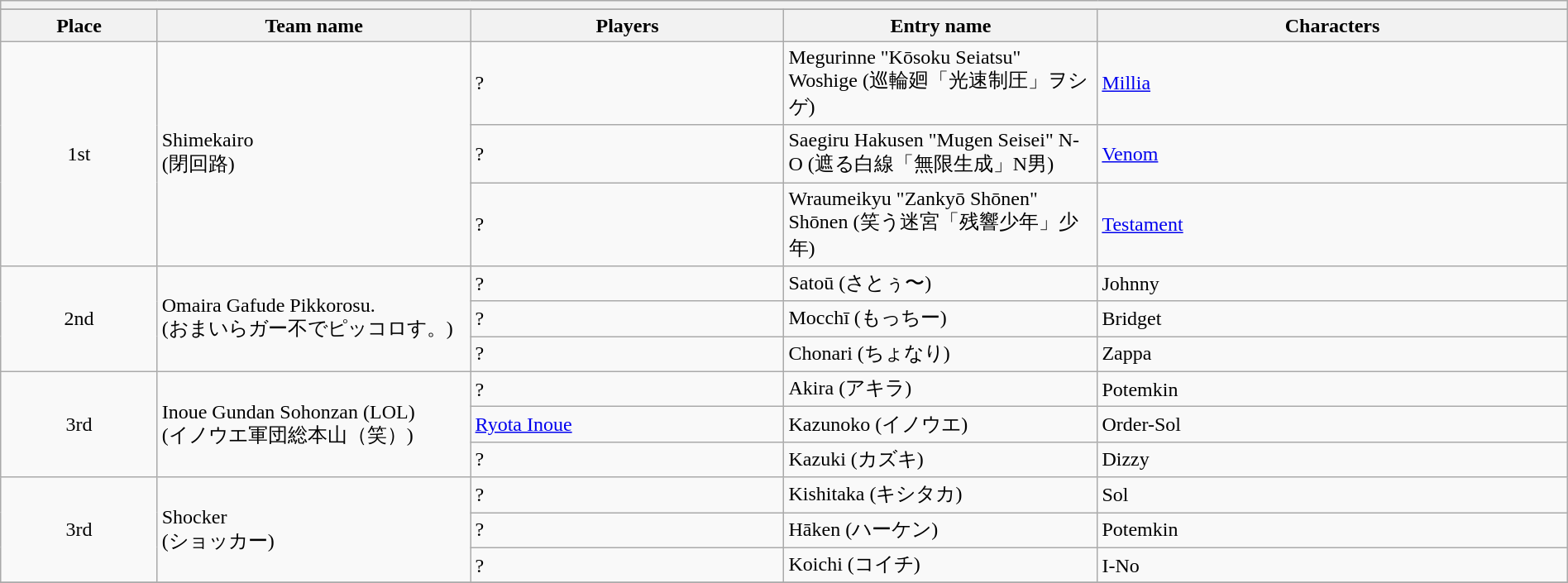<table class="wikitable" width=100%>
<tr>
<th colspan=5></th>
</tr>
<tr bgcolor="#dddddd">
</tr>
<tr>
<th width=10%>Place</th>
<th width=20%>Team name</th>
<th width=20%>Players</th>
<th width=20%>Entry name</th>
<th width=30%>Characters</th>
</tr>
<tr>
<td align=center rowspan="3">1st</td>
<td rowspan="3">Shimekairo<br>(閉回路)</td>
<td>?</td>
<td>Megurinne "Kōsoku Seiatsu" Woshige (巡輪廻「光速制圧」ヲシゲ)</td>
<td><a href='#'>Millia</a></td>
</tr>
<tr>
<td>?</td>
<td>Saegiru Hakusen "Mugen Seisei" N-O (遮る白線「無限生成」N男)</td>
<td><a href='#'>Venom</a></td>
</tr>
<tr>
<td>?</td>
<td>Wraumeikyu "Zankyō Shōnen" Shōnen (笑う迷宮「残響少年」少年)</td>
<td><a href='#'>Testament</a></td>
</tr>
<tr>
<td align=center rowspan="3">2nd</td>
<td rowspan="3">Omaira Gafude Pikkorosu.<br>(おまいらガー不でピッコロす。)</td>
<td>?</td>
<td>Satoū (さとぅ〜)</td>
<td>Johnny</td>
</tr>
<tr>
<td>?</td>
<td>Mocchī (もっちー)</td>
<td>Bridget</td>
</tr>
<tr>
<td>?</td>
<td>Chonari (ちょなり)</td>
<td>Zappa</td>
</tr>
<tr>
<td align=center rowspan="3">3rd</td>
<td rowspan="3">Inoue Gundan Sohonzan (LOL)<br>(イノウエ軍団総本山（笑）)</td>
<td>?</td>
<td>Akira (アキラ)</td>
<td>Potemkin</td>
</tr>
<tr>
<td><a href='#'>Ryota Inoue</a></td>
<td>Kazunoko (イノウエ)</td>
<td>Order-Sol</td>
</tr>
<tr>
<td>?</td>
<td>Kazuki (カズキ)</td>
<td>Dizzy</td>
</tr>
<tr>
<td align=center rowspan="3">3rd</td>
<td rowspan="3">Shocker<br>(ショッカー)</td>
<td>?</td>
<td>Kishitaka (キシタカ)</td>
<td>Sol</td>
</tr>
<tr>
<td>?</td>
<td>Hāken (ハーケン)</td>
<td>Potemkin</td>
</tr>
<tr>
<td>?</td>
<td>Koichi (コイチ)</td>
<td>I-No</td>
</tr>
<tr>
</tr>
</table>
